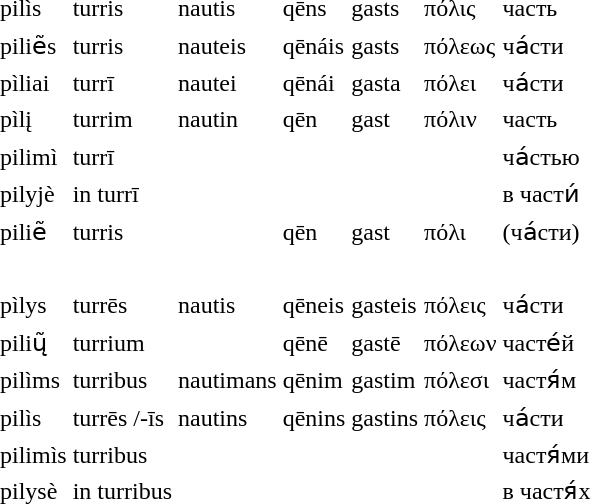<table class="toccolours" style="line-height: 1.3em; float:none; padding: 10px 15px 10px 15px;">
<tr>
<td style="padding: 0px 0px 10px 0px;"></td>
<td style="padding: 0px 0px 10px 0px;"></td>
<td style="padding: 0px 0px 10px 0px;"></td>
<td style="padding: 0px 0px 10px 0px;"></td>
<td style="padding: 0px 0px 10px 0px;"></td>
<td style="padding: 0px 0px 10px 0px;"></td>
<td style="padding: 0px 0px 10px 0px;"></td>
</tr>
<tr>
<td>pilìs</td>
<td>turris</td>
<td>nautis</td>
<td>qēns</td>
<td>gasts</td>
<td>πόλις</td>
<td>часть</td>
</tr>
<tr>
<td>piliẽs</td>
<td>turris</td>
<td>nauteis</td>
<td>qēnáis</td>
<td>gasts</td>
<td>πόλεως</td>
<td>ча́сти</td>
</tr>
<tr>
<td>pìliai</td>
<td>turrī</td>
<td>nautei</td>
<td>qēnái</td>
<td>gasta</td>
<td>πόλει</td>
<td>ча́сти</td>
</tr>
<tr>
<td>pìlį</td>
<td>turrim</td>
<td>nautin</td>
<td>qēn</td>
<td>gast</td>
<td>πόλιν</td>
<td>часть</td>
</tr>
<tr>
<td>pilimì</td>
<td>turrī</td>
<td></td>
<td></td>
<td></td>
<td></td>
<td>ча́стью</td>
</tr>
<tr>
<td>pilyjè</td>
<td>in turrī</td>
<td></td>
<td></td>
<td></td>
<td></td>
<td>в части́</td>
</tr>
<tr>
<td>piliẽ</td>
<td>turris</td>
<td></td>
<td>qēn</td>
<td>gast</td>
<td>πόλι</td>
<td>(ча́сти)</td>
</tr>
<tr>
<td> </td>
</tr>
<tr>
<td>pìlys</td>
<td>turrēs</td>
<td>nautis</td>
<td>qēneis</td>
<td>gasteis</td>
<td>πόλεις</td>
<td>ча́сти</td>
</tr>
<tr>
<td>pilių̃</td>
<td>turrium</td>
<td></td>
<td>qēnē</td>
<td>gastē</td>
<td>πόλεων</td>
<td>часте́й</td>
</tr>
<tr>
<td>pilìms</td>
<td>turribus</td>
<td>nautimans</td>
<td>qēnim</td>
<td>gastim</td>
<td>πόλεσι</td>
<td>частя́м</td>
</tr>
<tr>
<td>pilìs</td>
<td>turrēs /-īs</td>
<td>nautins</td>
<td>qēnins</td>
<td>gastins</td>
<td>πόλεις</td>
<td>ча́сти</td>
</tr>
<tr>
<td>pilimìs</td>
<td>turribus</td>
<td></td>
<td></td>
<td></td>
<td></td>
<td>частя́ми</td>
</tr>
<tr>
<td>pilysè</td>
<td>in turribus</td>
<td></td>
<td></td>
<td></td>
<td></td>
<td>в частя́х</td>
</tr>
</table>
